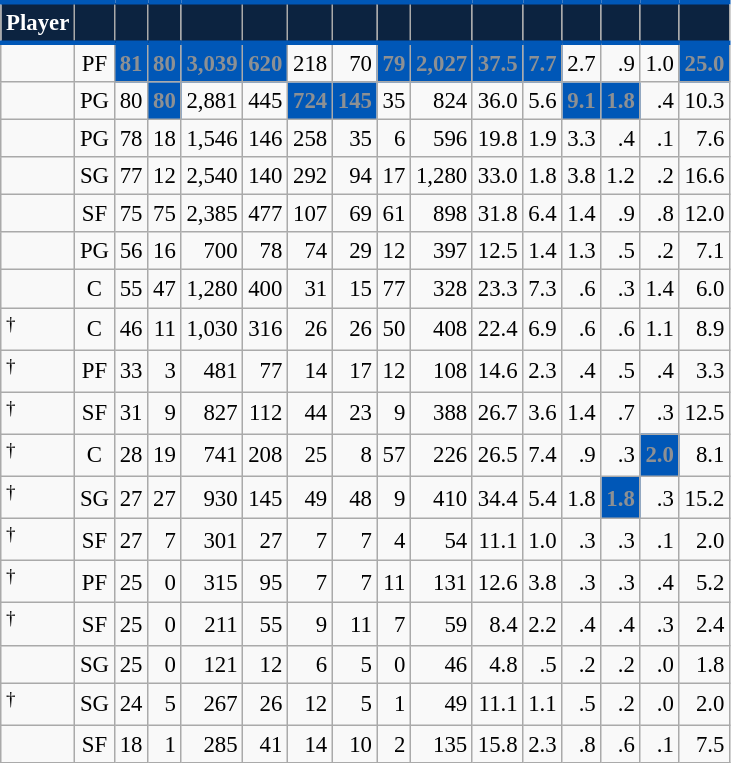<table class="wikitable sortable" style="font-size: 95%; text-align:right;">
<tr>
<th style="background:#0C2340; color:#FFFFFF; border-top:#0057B7 3px solid; border-bottom:#0057B7 3px solid;">Player</th>
<th style="background:#0C2340; color:#FFFFFF; border-top:#0057B7 3px solid; border-bottom:#0057B7 3px solid;"></th>
<th style="background:#0C2340; color:#FFFFFF; border-top:#0057B7 3px solid; border-bottom:#0057B7 3px solid;"></th>
<th style="background:#0C2340; color:#FFFFFF; border-top:#0057B7 3px solid; border-bottom:#0057B7 3px solid;"></th>
<th style="background:#0C2340; color:#FFFFFF; border-top:#0057B7 3px solid; border-bottom:#0057B7 3px solid;"></th>
<th style="background:#0C2340; color:#FFFFFF; border-top:#0057B7 3px solid; border-bottom:#0057B7 3px solid;"></th>
<th style="background:#0C2340; color:#FFFFFF; border-top:#0057B7 3px solid; border-bottom:#0057B7 3px solid;"></th>
<th style="background:#0C2340; color:#FFFFFF; border-top:#0057B7 3px solid; border-bottom:#0057B7 3px solid;"></th>
<th style="background:#0C2340; color:#FFFFFF; border-top:#0057B7 3px solid; border-bottom:#0057B7 3px solid;"></th>
<th style="background:#0C2340; color:#FFFFFF; border-top:#0057B7 3px solid; border-bottom:#0057B7 3px solid;"></th>
<th style="background:#0C2340; color:#FFFFFF; border-top:#0057B7 3px solid; border-bottom:#0057B7 3px solid;"></th>
<th style="background:#0C2340; color:#FFFFFF; border-top:#0057B7 3px solid; border-bottom:#0057B7 3px solid;"></th>
<th style="background:#0C2340; color:#FFFFFF; border-top:#0057B7 3px solid; border-bottom:#0057B7 3px solid;"></th>
<th style="background:#0C2340; color:#FFFFFF; border-top:#0057B7 3px solid; border-bottom:#0057B7 3px solid;"></th>
<th style="background:#0C2340; color:#FFFFFF; border-top:#0057B7 3px solid; border-bottom:#0057B7 3px solid;"></th>
<th style="background:#0C2340; color:#FFFFFF; border-top:#0057B7 3px solid; border-bottom:#0057B7 3px solid;"></th>
</tr>
<tr>
<td style="text-align:left;"></td>
<td style="text-align:center;">PF</td>
<td style="background:#0057B7; color:#8D9093;"><strong>81</strong></td>
<td style="background:#0057B7; color:#8D9093;"><strong>80</strong></td>
<td style="background:#0057B7; color:#8D9093;"><strong>3,039</strong></td>
<td style="background:#0057B7; color:#8D9093;"><strong>620</strong></td>
<td>218</td>
<td>70</td>
<td style="background:#0057B7; color:#8D9093;"><strong>79</strong></td>
<td style="background:#0057B7; color:#8D9093;"><strong>2,027</strong></td>
<td style="background:#0057B7; color:#8D9093;"><strong>37.5</strong></td>
<td style="background:#0057B7; color:#8D9093;"><strong>7.7</strong></td>
<td>2.7</td>
<td>.9</td>
<td>1.0</td>
<td style="background:#0057B7; color:#8D9093;"><strong>25.0</strong></td>
</tr>
<tr>
<td style="text-align:left;"></td>
<td style="text-align:center;">PG</td>
<td>80</td>
<td style="background:#0057B7; color:#8D9093;"><strong>80</strong></td>
<td>2,881</td>
<td>445</td>
<td style="background:#0057B7; color:#8D9093;"><strong>724</strong></td>
<td style="background:#0057B7; color:#8D9093;"><strong>145</strong></td>
<td>35</td>
<td>824</td>
<td>36.0</td>
<td>5.6</td>
<td style="background:#0057B7; color:#8D9093;"><strong>9.1</strong></td>
<td style="background:#0057B7; color:#8D9093;"><strong>1.8</strong></td>
<td>.4</td>
<td>10.3</td>
</tr>
<tr>
<td style="text-align:left;"></td>
<td style="text-align:center;">PG</td>
<td>78</td>
<td>18</td>
<td>1,546</td>
<td>146</td>
<td>258</td>
<td>35</td>
<td>6</td>
<td>596</td>
<td>19.8</td>
<td>1.9</td>
<td>3.3</td>
<td>.4</td>
<td>.1</td>
<td>7.6</td>
</tr>
<tr>
<td style="text-align:left;"></td>
<td style="text-align:center;">SG</td>
<td>77</td>
<td>12</td>
<td>2,540</td>
<td>140</td>
<td>292</td>
<td>94</td>
<td>17</td>
<td>1,280</td>
<td>33.0</td>
<td>1.8</td>
<td>3.8</td>
<td>1.2</td>
<td>.2</td>
<td>16.6</td>
</tr>
<tr>
<td style="text-align:left;"></td>
<td style="text-align:center;">SF</td>
<td>75</td>
<td>75</td>
<td>2,385</td>
<td>477</td>
<td>107</td>
<td>69</td>
<td>61</td>
<td>898</td>
<td>31.8</td>
<td>6.4</td>
<td>1.4</td>
<td>.9</td>
<td>.8</td>
<td>12.0</td>
</tr>
<tr>
<td style="text-align:left;"></td>
<td style="text-align:center;">PG</td>
<td>56</td>
<td>16</td>
<td>700</td>
<td>78</td>
<td>74</td>
<td>29</td>
<td>12</td>
<td>397</td>
<td>12.5</td>
<td>1.4</td>
<td>1.3</td>
<td>.5</td>
<td>.2</td>
<td>7.1</td>
</tr>
<tr>
<td style="text-align:left;"></td>
<td style="text-align:center;">C</td>
<td>55</td>
<td>47</td>
<td>1,280</td>
<td>400</td>
<td>31</td>
<td>15</td>
<td>77</td>
<td>328</td>
<td>23.3</td>
<td>7.3</td>
<td>.6</td>
<td>.3</td>
<td>1.4</td>
<td>6.0</td>
</tr>
<tr>
<td style="text-align:left;"><sup>†</sup></td>
<td style="text-align:center;">C</td>
<td>46</td>
<td>11</td>
<td>1,030</td>
<td>316</td>
<td>26</td>
<td>26</td>
<td>50</td>
<td>408</td>
<td>22.4</td>
<td>6.9</td>
<td>.6</td>
<td>.6</td>
<td>1.1</td>
<td>8.9</td>
</tr>
<tr>
<td style="text-align:left;"><sup>†</sup></td>
<td style="text-align:center;">PF</td>
<td>33</td>
<td>3</td>
<td>481</td>
<td>77</td>
<td>14</td>
<td>17</td>
<td>12</td>
<td>108</td>
<td>14.6</td>
<td>2.3</td>
<td>.4</td>
<td>.5</td>
<td>.4</td>
<td>3.3</td>
</tr>
<tr>
<td style="text-align:left;"><sup>†</sup></td>
<td style="text-align:center;">SF</td>
<td>31</td>
<td>9</td>
<td>827</td>
<td>112</td>
<td>44</td>
<td>23</td>
<td>9</td>
<td>388</td>
<td>26.7</td>
<td>3.6</td>
<td>1.4</td>
<td>.7</td>
<td>.3</td>
<td>12.5</td>
</tr>
<tr>
<td style="text-align:left;"><sup>†</sup></td>
<td style="text-align:center;">C</td>
<td>28</td>
<td>19</td>
<td>741</td>
<td>208</td>
<td>25</td>
<td>8</td>
<td>57</td>
<td>226</td>
<td>26.5</td>
<td>7.4</td>
<td>.9</td>
<td>.3</td>
<td style="background:#0057B7; color:#8D9093;"><strong>2.0</strong></td>
<td>8.1</td>
</tr>
<tr>
<td style="text-align:left;"><sup>†</sup></td>
<td style="text-align:center;">SG</td>
<td>27</td>
<td>27</td>
<td>930</td>
<td>145</td>
<td>49</td>
<td>48</td>
<td>9</td>
<td>410</td>
<td>34.4</td>
<td>5.4</td>
<td>1.8</td>
<td style="background:#0057B7; color:#8D9093;"><strong>1.8</strong></td>
<td>.3</td>
<td>15.2</td>
</tr>
<tr>
<td style="text-align:left;"><sup>†</sup></td>
<td style="text-align:center;">SF</td>
<td>27</td>
<td>7</td>
<td>301</td>
<td>27</td>
<td>7</td>
<td>7</td>
<td>4</td>
<td>54</td>
<td>11.1</td>
<td>1.0</td>
<td>.3</td>
<td>.3</td>
<td>.1</td>
<td>2.0</td>
</tr>
<tr>
<td style="text-align:left;"><sup>†</sup></td>
<td style="text-align:center;">PF</td>
<td>25</td>
<td>0</td>
<td>315</td>
<td>95</td>
<td>7</td>
<td>7</td>
<td>11</td>
<td>131</td>
<td>12.6</td>
<td>3.8</td>
<td>.3</td>
<td>.3</td>
<td>.4</td>
<td>5.2</td>
</tr>
<tr>
<td style="text-align:left;"><sup>†</sup></td>
<td style="text-align:center;">SF</td>
<td>25</td>
<td>0</td>
<td>211</td>
<td>55</td>
<td>9</td>
<td>11</td>
<td>7</td>
<td>59</td>
<td>8.4</td>
<td>2.2</td>
<td>.4</td>
<td>.4</td>
<td>.3</td>
<td>2.4</td>
</tr>
<tr>
<td style="text-align:left;"></td>
<td style="text-align:center;">SG</td>
<td>25</td>
<td>0</td>
<td>121</td>
<td>12</td>
<td>6</td>
<td>5</td>
<td>0</td>
<td>46</td>
<td>4.8</td>
<td>.5</td>
<td>.2</td>
<td>.2</td>
<td>.0</td>
<td>1.8</td>
</tr>
<tr>
<td style="text-align:left;"><sup>†</sup></td>
<td style="text-align:center;">SG</td>
<td>24</td>
<td>5</td>
<td>267</td>
<td>26</td>
<td>12</td>
<td>5</td>
<td>1</td>
<td>49</td>
<td>11.1</td>
<td>1.1</td>
<td>.5</td>
<td>.2</td>
<td>.0</td>
<td>2.0</td>
</tr>
<tr>
<td style="text-align:left;"></td>
<td style="text-align:center;">SF</td>
<td>18</td>
<td>1</td>
<td>285</td>
<td>41</td>
<td>14</td>
<td>10</td>
<td>2</td>
<td>135</td>
<td>15.8</td>
<td>2.3</td>
<td>.8</td>
<td>.6</td>
<td>.1</td>
<td>7.5</td>
</tr>
</table>
